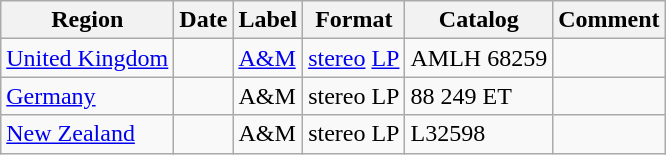<table class="wikitable">
<tr>
<th>Region</th>
<th>Date</th>
<th>Label</th>
<th>Format</th>
<th>Catalog</th>
<th>Comment</th>
</tr>
<tr>
<td><a href='#'>United Kingdom</a></td>
<td></td>
<td><a href='#'>A&M</a></td>
<td><a href='#'>stereo</a> <a href='#'>LP</a></td>
<td>AMLH 68259</td>
<td></td>
</tr>
<tr>
<td><a href='#'>Germany</a></td>
<td></td>
<td>A&M</td>
<td>stereo LP</td>
<td>88 249 ET</td>
<td></td>
</tr>
<tr>
<td><a href='#'>New Zealand</a></td>
<td></td>
<td>A&M</td>
<td>stereo LP</td>
<td>L32598</td>
<td></td>
</tr>
</table>
